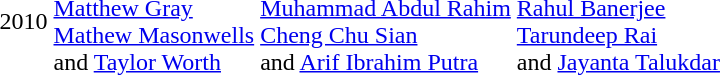<table>
<tr>
<td>2010<br></td>
<td><br><a href='#'>Matthew Gray</a><br><a href='#'>Mathew Masonwells</a><br>and <a href='#'>Taylor Worth</a></td>
<td><br><a href='#'>Muhammad Abdul Rahim</a><br><a href='#'>Cheng Chu Sian</a><br>and <a href='#'>Arif Ibrahim Putra</a></td>
<td><br><a href='#'>Rahul Banerjee</a><br><a href='#'>Tarundeep Rai</a><br>and <a href='#'>Jayanta Talukdar</a></td>
</tr>
</table>
